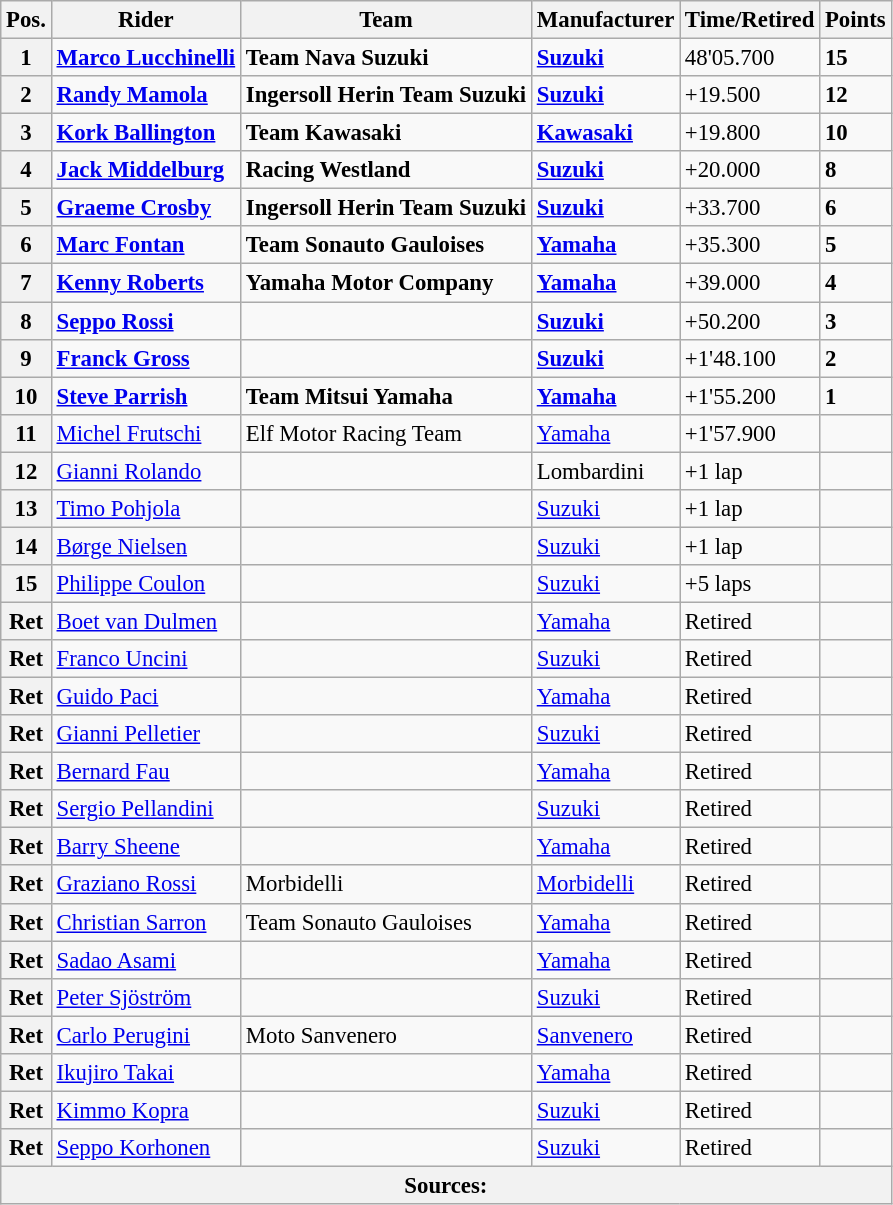<table class="wikitable" style="font-size: 95%;">
<tr>
<th>Pos.</th>
<th>Rider</th>
<th>Team</th>
<th>Manufacturer</th>
<th>Time/Retired</th>
<th>Points</th>
</tr>
<tr>
<th>1</th>
<td> <strong><a href='#'>Marco Lucchinelli</a></strong></td>
<td><strong>Team Nava Suzuki</strong></td>
<td><strong><a href='#'>Suzuki</a></strong></td>
<td>48'05.700</td>
<td><strong>15</strong></td>
</tr>
<tr>
<th>2</th>
<td> <strong><a href='#'>Randy Mamola</a></strong></td>
<td><strong>Ingersoll Herin Team Suzuki</strong></td>
<td><strong><a href='#'>Suzuki</a></strong></td>
<td>+19.500</td>
<td><strong>12</strong></td>
</tr>
<tr>
<th>3</th>
<td> <strong><a href='#'>Kork Ballington</a></strong></td>
<td><strong>Team Kawasaki</strong></td>
<td><strong><a href='#'>Kawasaki</a></strong></td>
<td>+19.800</td>
<td><strong>10</strong></td>
</tr>
<tr>
<th>4</th>
<td> <strong><a href='#'>Jack Middelburg</a></strong></td>
<td><strong>Racing Westland</strong></td>
<td><strong><a href='#'>Suzuki</a></strong></td>
<td>+20.000</td>
<td><strong>8</strong></td>
</tr>
<tr>
<th>5</th>
<td> <strong><a href='#'>Graeme Crosby</a></strong></td>
<td><strong>Ingersoll Herin Team Suzuki</strong></td>
<td><strong><a href='#'>Suzuki</a></strong></td>
<td>+33.700</td>
<td><strong>6</strong></td>
</tr>
<tr>
<th>6</th>
<td> <strong><a href='#'>Marc Fontan</a></strong></td>
<td><strong>Team Sonauto Gauloises</strong></td>
<td><strong><a href='#'>Yamaha</a></strong></td>
<td>+35.300</td>
<td><strong>5</strong></td>
</tr>
<tr>
<th>7</th>
<td> <strong><a href='#'>Kenny Roberts</a></strong></td>
<td><strong>Yamaha Motor Company</strong></td>
<td><strong><a href='#'>Yamaha</a></strong></td>
<td>+39.000</td>
<td><strong>4</strong></td>
</tr>
<tr>
<th>8</th>
<td> <strong><a href='#'>Seppo Rossi</a></strong></td>
<td></td>
<td><strong><a href='#'>Suzuki</a></strong></td>
<td>+50.200</td>
<td><strong>3</strong></td>
</tr>
<tr>
<th>9</th>
<td> <strong><a href='#'>Franck Gross</a></strong></td>
<td></td>
<td><strong><a href='#'>Suzuki</a></strong></td>
<td>+1'48.100</td>
<td><strong>2</strong></td>
</tr>
<tr>
<th>10</th>
<td> <strong><a href='#'>Steve Parrish</a></strong></td>
<td><strong>Team Mitsui Yamaha</strong></td>
<td><strong><a href='#'>Yamaha</a></strong></td>
<td>+1'55.200</td>
<td><strong>1</strong></td>
</tr>
<tr>
<th>11</th>
<td> <a href='#'>Michel Frutschi</a></td>
<td>Elf Motor Racing Team</td>
<td><a href='#'>Yamaha</a></td>
<td>+1'57.900</td>
<td></td>
</tr>
<tr>
<th>12</th>
<td> <a href='#'>Gianni Rolando</a></td>
<td></td>
<td>Lombardini</td>
<td>+1 lap</td>
<td></td>
</tr>
<tr>
<th>13</th>
<td> <a href='#'>Timo Pohjola</a></td>
<td></td>
<td><a href='#'>Suzuki</a></td>
<td>+1 lap</td>
<td></td>
</tr>
<tr>
<th>14</th>
<td> <a href='#'>Børge Nielsen</a></td>
<td></td>
<td><a href='#'>Suzuki</a></td>
<td>+1 lap</td>
<td></td>
</tr>
<tr>
<th>15</th>
<td> <a href='#'>Philippe Coulon</a></td>
<td></td>
<td><a href='#'>Suzuki</a></td>
<td>+5 laps</td>
<td></td>
</tr>
<tr>
<th>Ret</th>
<td> <a href='#'>Boet van Dulmen</a></td>
<td></td>
<td><a href='#'>Yamaha</a></td>
<td>Retired</td>
<td></td>
</tr>
<tr>
<th>Ret</th>
<td> <a href='#'>Franco Uncini</a></td>
<td></td>
<td><a href='#'>Suzuki</a></td>
<td>Retired</td>
<td></td>
</tr>
<tr>
<th>Ret</th>
<td> <a href='#'>Guido Paci</a></td>
<td></td>
<td><a href='#'>Yamaha</a></td>
<td>Retired</td>
<td></td>
</tr>
<tr>
<th>Ret</th>
<td> <a href='#'>Gianni Pelletier</a></td>
<td></td>
<td><a href='#'>Suzuki</a></td>
<td>Retired</td>
<td></td>
</tr>
<tr>
<th>Ret</th>
<td> <a href='#'>Bernard Fau</a></td>
<td></td>
<td><a href='#'>Yamaha</a></td>
<td>Retired</td>
<td></td>
</tr>
<tr>
<th>Ret</th>
<td> <a href='#'>Sergio Pellandini</a></td>
<td></td>
<td><a href='#'>Suzuki</a></td>
<td>Retired</td>
<td></td>
</tr>
<tr>
<th>Ret</th>
<td> <a href='#'>Barry Sheene</a></td>
<td></td>
<td><a href='#'>Yamaha</a></td>
<td>Retired</td>
<td></td>
</tr>
<tr>
<th>Ret</th>
<td> <a href='#'>Graziano Rossi</a></td>
<td>Morbidelli</td>
<td><a href='#'>Morbidelli</a></td>
<td>Retired</td>
<td></td>
</tr>
<tr>
<th>Ret</th>
<td> <a href='#'>Christian Sarron</a></td>
<td>Team Sonauto Gauloises</td>
<td><a href='#'>Yamaha</a></td>
<td>Retired</td>
<td></td>
</tr>
<tr>
<th>Ret</th>
<td> <a href='#'>Sadao Asami</a></td>
<td></td>
<td><a href='#'>Yamaha</a></td>
<td>Retired</td>
<td></td>
</tr>
<tr>
<th>Ret</th>
<td> <a href='#'>Peter Sjöström</a></td>
<td></td>
<td><a href='#'>Suzuki</a></td>
<td>Retired</td>
<td></td>
</tr>
<tr>
<th>Ret</th>
<td> <a href='#'>Carlo Perugini</a></td>
<td>Moto Sanvenero</td>
<td><a href='#'>Sanvenero</a></td>
<td>Retired</td>
<td></td>
</tr>
<tr>
<th>Ret</th>
<td> <a href='#'>Ikujiro Takai</a></td>
<td></td>
<td><a href='#'>Yamaha</a></td>
<td>Retired</td>
<td></td>
</tr>
<tr>
<th>Ret</th>
<td> <a href='#'>Kimmo Kopra</a></td>
<td></td>
<td><a href='#'>Suzuki</a></td>
<td>Retired</td>
<td></td>
</tr>
<tr>
<th>Ret</th>
<td> <a href='#'>Seppo Korhonen</a></td>
<td></td>
<td><a href='#'>Suzuki</a></td>
<td>Retired</td>
<td></td>
</tr>
<tr>
<th colspan=8>Sources:</th>
</tr>
</table>
